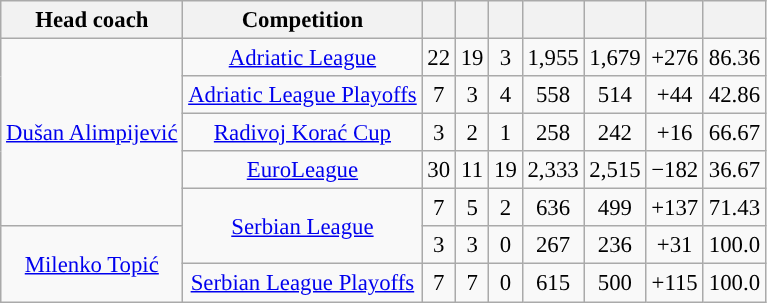<table class="wikitable" style="font-size:95%; text-align:center;">
<tr>
<th>Head coach</th>
<th>Competition</th>
<th></th>
<th></th>
<th></th>
<th></th>
<th></th>
<th></th>
<th></th>
</tr>
<tr>
<td rowspan=5><a href='#'>Dušan Alimpijević</a></td>
<td><a href='#'>Adriatic League</a></td>
<td>22</td>
<td>19</td>
<td>3</td>
<td>1,955</td>
<td>1,679</td>
<td>+276</td>
<td>86.36</td>
</tr>
<tr>
<td><a href='#'>Adriatic League Playoffs</a></td>
<td>7</td>
<td>3</td>
<td>4</td>
<td>558</td>
<td>514</td>
<td>+44</td>
<td>42.86</td>
</tr>
<tr>
<td><a href='#'>Radivoj Korać Cup</a></td>
<td>3</td>
<td>2</td>
<td>1</td>
<td>258</td>
<td>242</td>
<td>+16</td>
<td>66.67</td>
</tr>
<tr>
<td><a href='#'>EuroLeague</a></td>
<td>30</td>
<td>11</td>
<td>19</td>
<td>2,333</td>
<td>2,515</td>
<td>−182</td>
<td>36.67</td>
</tr>
<tr>
<td rowspan=2><a href='#'>Serbian League</a></td>
<td>7</td>
<td>5</td>
<td>2</td>
<td>636</td>
<td>499</td>
<td>+137</td>
<td>71.43</td>
</tr>
<tr>
<td rowspan=2><a href='#'>Milenko Topić</a></td>
<td>3</td>
<td>3</td>
<td>0</td>
<td>267</td>
<td>236</td>
<td>+31</td>
<td>100.0</td>
</tr>
<tr>
<td><a href='#'>Serbian League Playoffs</a></td>
<td>7</td>
<td>7</td>
<td>0</td>
<td>615</td>
<td>500</td>
<td>+115</td>
<td>100.0</td>
</tr>
</table>
